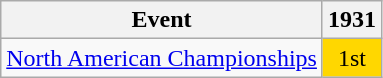<table class="wikitable">
<tr>
<th>Event</th>
<th>1931</th>
</tr>
<tr>
<td><a href='#'>North American Championships</a></td>
<td align="center" bgcolor="gold">1st</td>
</tr>
</table>
